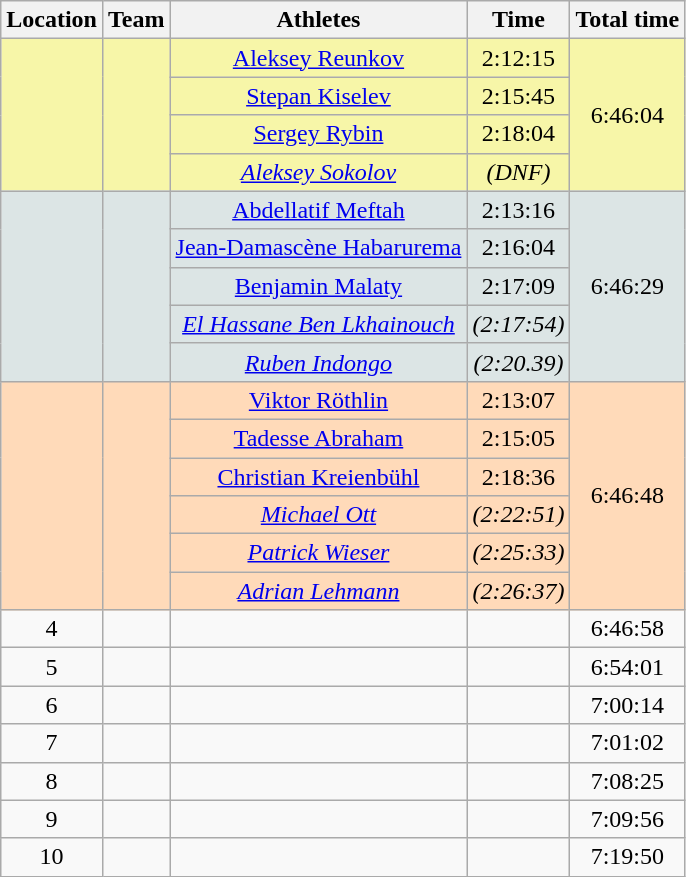<table class = "wikitable" style = "text-align:center">
<tr>
<th>Location</th>
<th>Team</th>
<th>Athletes</th>
<th>Time</th>
<th>Total time</th>
</tr>
<tr bgcolor=#F7F6A8>
<td rowspan = 4></td>
<td rowspan = 4; align = left></td>
<td><a href='#'>Aleksey Reunkov</a></td>
<td>2:12:15</td>
<td rowspan = 4>6:46:04</td>
</tr>
<tr bgcolor=#F7F6A8>
<td><a href='#'>Stepan Kiselev</a></td>
<td>2:15:45</td>
</tr>
<tr bgcolor=#F7F6A8>
<td><a href='#'>Sergey Rybin</a></td>
<td>2:18:04</td>
</tr>
<tr bgcolor=#F7F6A8>
<td><em> <a href='#'>Aleksey Sokolov</a> </em></td>
<td><em> (DNF) </em></td>
</tr>
<tr bgcolor=#DCE5E5>
<td rowspan = 5></td>
<td rowspan = 5; align = left></td>
<td><a href='#'>Abdellatif Meftah</a></td>
<td>2:13:16</td>
<td rowspan = 5>6:46:29</td>
</tr>
<tr bgcolor=#DCE5E5>
<td><a href='#'>Jean-Damascène Habarurema</a></td>
<td>2:16:04</td>
</tr>
<tr bgcolor=#DCE5E5>
<td><a href='#'>Benjamin Malaty</a></td>
<td>2:17:09</td>
</tr>
<tr bgcolor=#DCE5E5>
<td><em> <a href='#'>El Hassane Ben Lkhainouch</a> </em></td>
<td><em> (2:17:54) </em></td>
</tr>
<tr bgcolor=#DCE5E5>
<td><em> <a href='#'>Ruben Indongo</a> </em></td>
<td><em> (2:20.39) </em></td>
</tr>
<tr bgcolor=#FFDAB9>
<td rowspan = 6></td>
<td rowspan = 6; align = left></td>
<td><a href='#'>Viktor Röthlin</a></td>
<td>2:13:07</td>
<td rowspan = 6>6:46:48</td>
</tr>
<tr bgcolor=#FFDAB9>
<td><a href='#'>Tadesse Abraham</a></td>
<td>2:15:05</td>
</tr>
<tr bgcolor=#FFDAB9>
<td><a href='#'>Christian Kreienbühl</a></td>
<td>2:18:36</td>
</tr>
<tr bgcolor=#FFDAB9>
<td><em> <a href='#'>Michael Ott</a> </em></td>
<td><em> (2:22:51) </em></td>
</tr>
<tr bgcolor=#FFDAB9>
<td><em> <a href='#'>Patrick Wieser</a> </em></td>
<td><em> (2:25:33) </em></td>
</tr>
<tr bgcolor=#FFDAB9>
<td><em> <a href='#'>Adrian Lehmann</a> </em></td>
<td><em> (2:26:37) </em></td>
</tr>
<tr>
<td>4</td>
<td align = left></td>
<td></td>
<td></td>
<td>6:46:58</td>
</tr>
<tr>
<td>5</td>
<td align = left></td>
<td></td>
<td></td>
<td>6:54:01</td>
</tr>
<tr>
<td>6</td>
<td align = left></td>
<td></td>
<td></td>
<td>7:00:14</td>
</tr>
<tr>
<td>7</td>
<td align = left></td>
<td></td>
<td></td>
<td>7:01:02</td>
</tr>
<tr>
<td>8</td>
<td align = left></td>
<td></td>
<td></td>
<td>7:08:25</td>
</tr>
<tr>
<td>9</td>
<td align = left></td>
<td></td>
<td></td>
<td>7:09:56</td>
</tr>
<tr>
<td>10</td>
<td align = left></td>
<td></td>
<td></td>
<td>7:19:50</td>
</tr>
</table>
